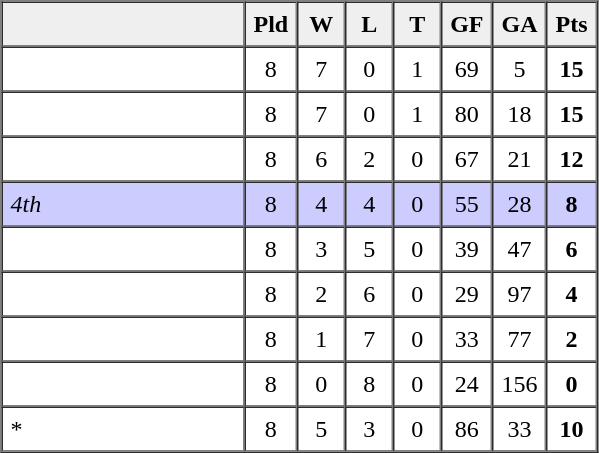<table border=1 cellpadding=5 cellspacing=0>
<tr>
<th bgcolor="#efefef" width="150"></th>
<th bgcolor="#efefef" width="20">Pld</th>
<th bgcolor="#efefef" width="20">W</th>
<th bgcolor="#efefef" width="20">L</th>
<th bgcolor="#efefef" width="20">T</th>
<th bgcolor="#efefef" width="20">GF</th>
<th bgcolor="#efefef" width="20">GA</th>
<th bgcolor="#efefef" width="20">Pts</th>
</tr>
<tr align=center>
<td align=left></td>
<td>8</td>
<td>7</td>
<td>0</td>
<td>1</td>
<td>69</td>
<td>5</td>
<td><strong>15</strong></td>
</tr>
<tr align=center>
<td align=left></td>
<td>8</td>
<td>7</td>
<td>0</td>
<td>1</td>
<td>80</td>
<td>18</td>
<td><strong>15</strong></td>
</tr>
<tr align=center>
<td align=left></td>
<td>8</td>
<td>6</td>
<td>2</td>
<td>0</td>
<td>67</td>
<td>21</td>
<td><strong>12</strong></td>
</tr>
<tr align=center bgcolor="ccccff">
<td align=left> <em>4th</em></td>
<td>8</td>
<td>4</td>
<td>4</td>
<td>0</td>
<td>55</td>
<td>28</td>
<td><strong>8</strong></td>
</tr>
<tr align=center>
<td align=left></td>
<td>8</td>
<td>3</td>
<td>5</td>
<td>0</td>
<td>39</td>
<td>47</td>
<td><strong>6</strong></td>
</tr>
<tr align=center>
<td align=left></td>
<td>8</td>
<td>2</td>
<td>6</td>
<td>0</td>
<td>29</td>
<td>97</td>
<td><strong>4</strong></td>
</tr>
<tr align=center>
<td align=left></td>
<td>8</td>
<td>1</td>
<td>7</td>
<td>0</td>
<td>33</td>
<td>77</td>
<td><strong>2</strong></td>
</tr>
<tr align=center>
<td align=left></td>
<td>8</td>
<td>0</td>
<td>8</td>
<td>0</td>
<td>24</td>
<td>156</td>
<td><strong>0</strong></td>
</tr>
<tr align=center>
<td align=left> *</td>
<td>8</td>
<td>5</td>
<td>3</td>
<td>0</td>
<td>86</td>
<td>33</td>
<td><strong>10</strong></td>
</tr>
</table>
